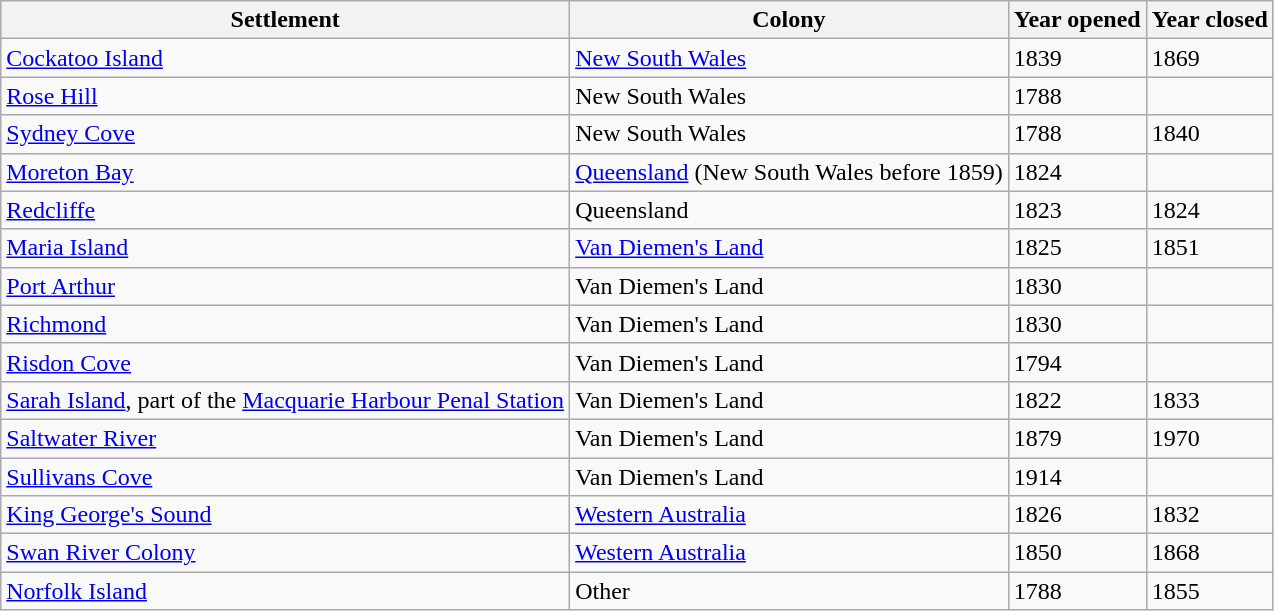<table class="wikitable sortable" border="1">
<tr>
<th>Settlement</th>
<th>Colony</th>
<th>Year opened</th>
<th>Year closed</th>
</tr>
<tr>
<td><a href='#'>Cockatoo Island</a></td>
<td><a href='#'>New South Wales</a></td>
<td>1839</td>
<td>1869</td>
</tr>
<tr>
<td><a href='#'>Rose Hill</a></td>
<td>New South Wales</td>
<td>1788</td>
<td></td>
</tr>
<tr>
<td><a href='#'>Sydney Cove</a></td>
<td>New South Wales</td>
<td>1788</td>
<td>1840</td>
</tr>
<tr>
<td><a href='#'>Moreton Bay</a></td>
<td><a href='#'>Queensland</a> (New South Wales before 1859)</td>
<td>1824</td>
<td></td>
</tr>
<tr Saltwater River>
<td><a href='#'>Redcliffe</a></td>
<td>Queensland</td>
<td>1823</td>
<td>1824</td>
</tr>
<tr>
<td><a href='#'>Maria Island</a></td>
<td><a href='#'>Van Diemen's Land</a></td>
<td>1825</td>
<td>1851</td>
</tr>
<tr>
<td><a href='#'>Port Arthur</a></td>
<td>Van Diemen's Land</td>
<td>1830</td>
<td></td>
</tr>
<tr>
<td><a href='#'>Richmond</a></td>
<td>Van Diemen's Land</td>
<td>1830</td>
<td></td>
</tr>
<tr>
<td><a href='#'>Risdon Cove</a></td>
<td>Van Diemen's Land</td>
<td>1794</td>
<td></td>
</tr>
<tr>
<td><a href='#'>Sarah Island</a>, part of the <a href='#'>Macquarie Harbour Penal Station</a></td>
<td>Van Diemen's Land</td>
<td>1822</td>
<td>1833</td>
</tr>
<tr>
<td><a href='#'>Saltwater River</a></td>
<td>Van Diemen's Land</td>
<td>1879</td>
<td>1970</td>
</tr>
<tr>
<td><a href='#'>Sullivans Cove</a></td>
<td>Van Diemen's Land</td>
<td>1914</td>
<td></td>
</tr>
<tr>
<td><a href='#'>King George's Sound</a></td>
<td><a href='#'>Western Australia</a></td>
<td>1826</td>
<td>1832</td>
</tr>
<tr>
<td><a href='#'>Swan River Colony</a></td>
<td><a href='#'>Western Australia</a></td>
<td>1850</td>
<td>1868</td>
</tr>
<tr>
<td><a href='#'>Norfolk Island</a></td>
<td>Other</td>
<td>1788</td>
<td>1855</td>
</tr>
</table>
